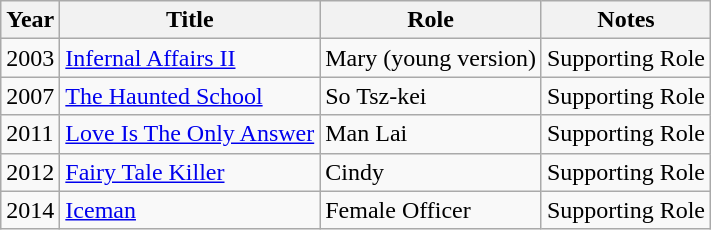<table class="wikitable">
<tr>
<th>Year</th>
<th>Title</th>
<th>Role</th>
<th>Notes</th>
</tr>
<tr>
<td>2003</td>
<td><a href='#'>Infernal Affairs II</a></td>
<td>Mary (young version)</td>
<td>Supporting Role</td>
</tr>
<tr>
<td>2007</td>
<td><a href='#'>The Haunted School</a></td>
<td>So Tsz-kei</td>
<td>Supporting Role</td>
</tr>
<tr>
<td>2011</td>
<td><a href='#'>Love Is The Only Answer</a></td>
<td>Man Lai</td>
<td>Supporting Role</td>
</tr>
<tr>
<td>2012</td>
<td><a href='#'>Fairy Tale Killer</a></td>
<td>Cindy</td>
<td>Supporting Role</td>
</tr>
<tr>
<td>2014</td>
<td><a href='#'>Iceman</a></td>
<td>Female Officer</td>
<td>Supporting Role</td>
</tr>
</table>
